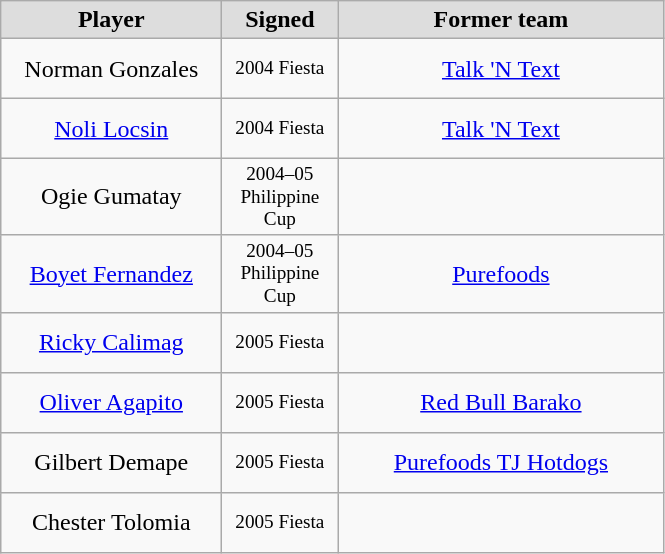<table class="wikitable" style="text-align: center">
<tr align="center" bgcolor="#dddddd">
<td style="width:140px"><strong>Player</strong></td>
<td style="width:70px"><strong>Signed</strong></td>
<td style="width:210px"><strong>Former team</strong></td>
</tr>
<tr style="height:40px">
<td>Norman Gonzales</td>
<td style="font-size: 80%">2004 Fiesta</td>
<td><a href='#'>Talk 'N Text</a></td>
</tr>
<tr style="height:40px">
<td><a href='#'>Noli Locsin</a></td>
<td style="font-size: 80%">2004 Fiesta</td>
<td><a href='#'>Talk 'N Text</a></td>
</tr>
<tr style="height:40px">
<td>Ogie Gumatay</td>
<td style="font-size: 80%">2004–05 Philippine Cup</td>
<td></td>
</tr>
<tr style="height:40px">
<td><a href='#'>Boyet Fernandez</a></td>
<td style="font-size: 80%">2004–05 Philippine Cup</td>
<td><a href='#'>Purefoods</a></td>
</tr>
<tr style="height:40px">
<td><a href='#'>Ricky Calimag</a></td>
<td style="font-size: 80%">2005 Fiesta</td>
<td></td>
</tr>
<tr style="height:40px">
<td><a href='#'>Oliver Agapito</a></td>
<td style="font-size: 80%">2005 Fiesta</td>
<td><a href='#'>Red Bull Barako</a></td>
</tr>
<tr style="height:40px">
<td>Gilbert Demape</td>
<td style="font-size: 80%">2005 Fiesta</td>
<td><a href='#'>Purefoods TJ Hotdogs</a></td>
</tr>
<tr style="height:40px">
<td>Chester Tolomia</td>
<td style="font-size: 80%">2005 Fiesta</td>
<td></td>
</tr>
</table>
